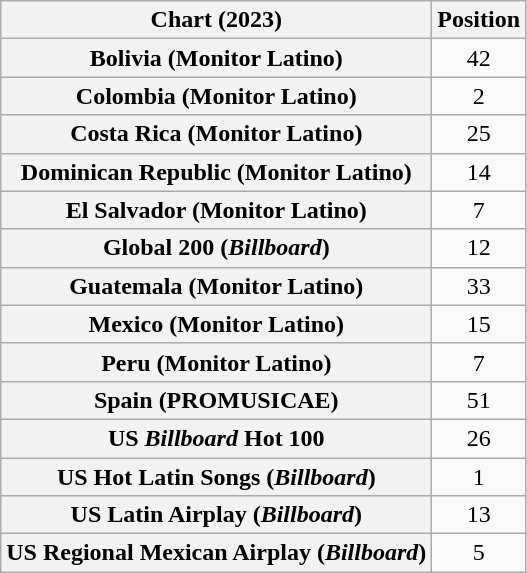<table class="wikitable sortable plainrowheaders" style="text-align:center">
<tr>
<th scope="col">Chart (2023)</th>
<th scope="col">Position</th>
</tr>
<tr>
<th scope="row">Bolivia (Monitor Latino)</th>
<td>42</td>
</tr>
<tr>
<th scope="row">Colombia (Monitor Latino)</th>
<td>2</td>
</tr>
<tr>
<th scope="row">Costa Rica (Monitor Latino)</th>
<td>25</td>
</tr>
<tr>
<th scope="row">Dominican Republic (Monitor Latino)</th>
<td>14</td>
</tr>
<tr>
<th scope="row">El Salvador (Monitor Latino)</th>
<td>7</td>
</tr>
<tr>
<th scope="row">Global 200 (<em>Billboard</em>)</th>
<td>12</td>
</tr>
<tr>
<th scope="row">Guatemala (Monitor Latino)</th>
<td>33</td>
</tr>
<tr>
<th scope="row">Mexico (Monitor Latino)</th>
<td>15</td>
</tr>
<tr>
<th scope="row">Peru (Monitor Latino)</th>
<td>7</td>
</tr>
<tr>
<th scope="row">Spain (PROMUSICAE)</th>
<td>51</td>
</tr>
<tr>
<th scope="row">US <em>Billboard</em> Hot 100</th>
<td>26</td>
</tr>
<tr>
<th scope="row">US Hot Latin Songs (<em>Billboard</em>)</th>
<td>1</td>
</tr>
<tr>
<th scope="row">US Latin Airplay (<em>Billboard</em>)</th>
<td>13</td>
</tr>
<tr>
<th scope="row">US Regional Mexican Airplay (<em>Billboard</em>)</th>
<td>5</td>
</tr>
</table>
